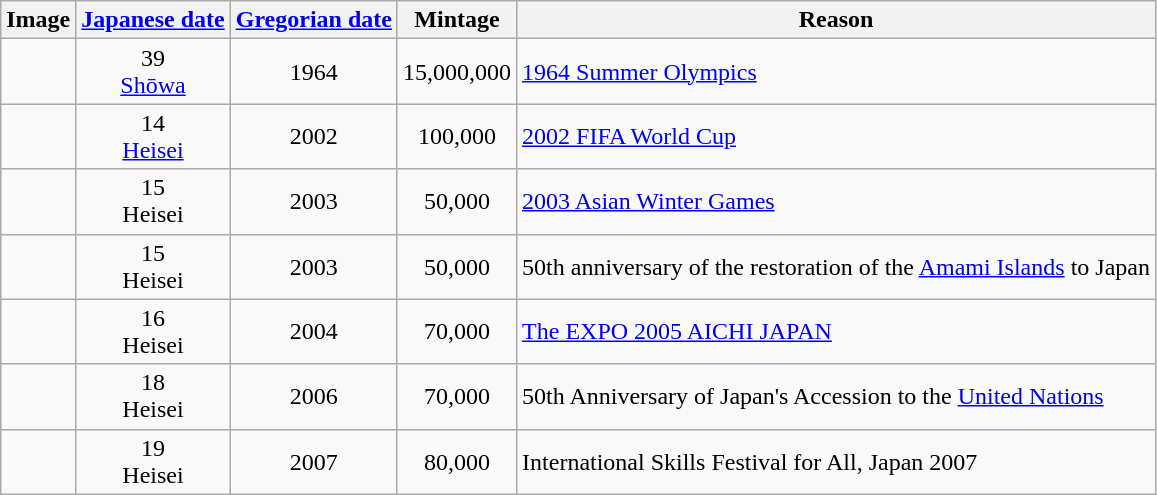<table class="wikitable sortable">
<tr>
<th class="unsortable">Image</th>
<th class="unsortable"><a href='#'>Japanese date</a></th>
<th><a href='#'>Gregorian date</a></th>
<th>Mintage</th>
<th>Reason</th>
</tr>
<tr>
<td></td>
<td align="center">39<br><a href='#'>Shōwa</a></td>
<td align="center">1964</td>
<td>15,000,000</td>
<td><a href='#'>1964 Summer Olympics</a></td>
</tr>
<tr>
<td></td>
<td align="center">14<br><a href='#'>Heisei</a></td>
<td align="center">2002</td>
<td align="center">100,000</td>
<td><a href='#'>2002 FIFA World Cup</a></td>
</tr>
<tr>
<td></td>
<td align="center">15<br>Heisei</td>
<td align="center">2003</td>
<td align="center">50,000</td>
<td><a href='#'>2003 Asian Winter Games</a></td>
</tr>
<tr>
<td></td>
<td align="center">15<br>Heisei</td>
<td align="center">2003</td>
<td align="center">50,000</td>
<td>50th anniversary of the restoration of the <a href='#'>Amami Islands</a> to Japan</td>
</tr>
<tr>
<td></td>
<td align="center">16<br>Heisei</td>
<td align="center">2004</td>
<td align="center">70,000</td>
<td><a href='#'>The EXPO 2005 AICHI JAPAN</a></td>
</tr>
<tr>
<td></td>
<td align="center">18<br>Heisei</td>
<td align="center">2006</td>
<td align="center">70,000</td>
<td>50th Anniversary of Japan's Accession to the <a href='#'>United Nations</a></td>
</tr>
<tr>
<td></td>
<td align="center">19<br>Heisei</td>
<td align="center">2007</td>
<td align="center">80,000</td>
<td>International Skills Festival for All, Japan 2007</td>
</tr>
</table>
